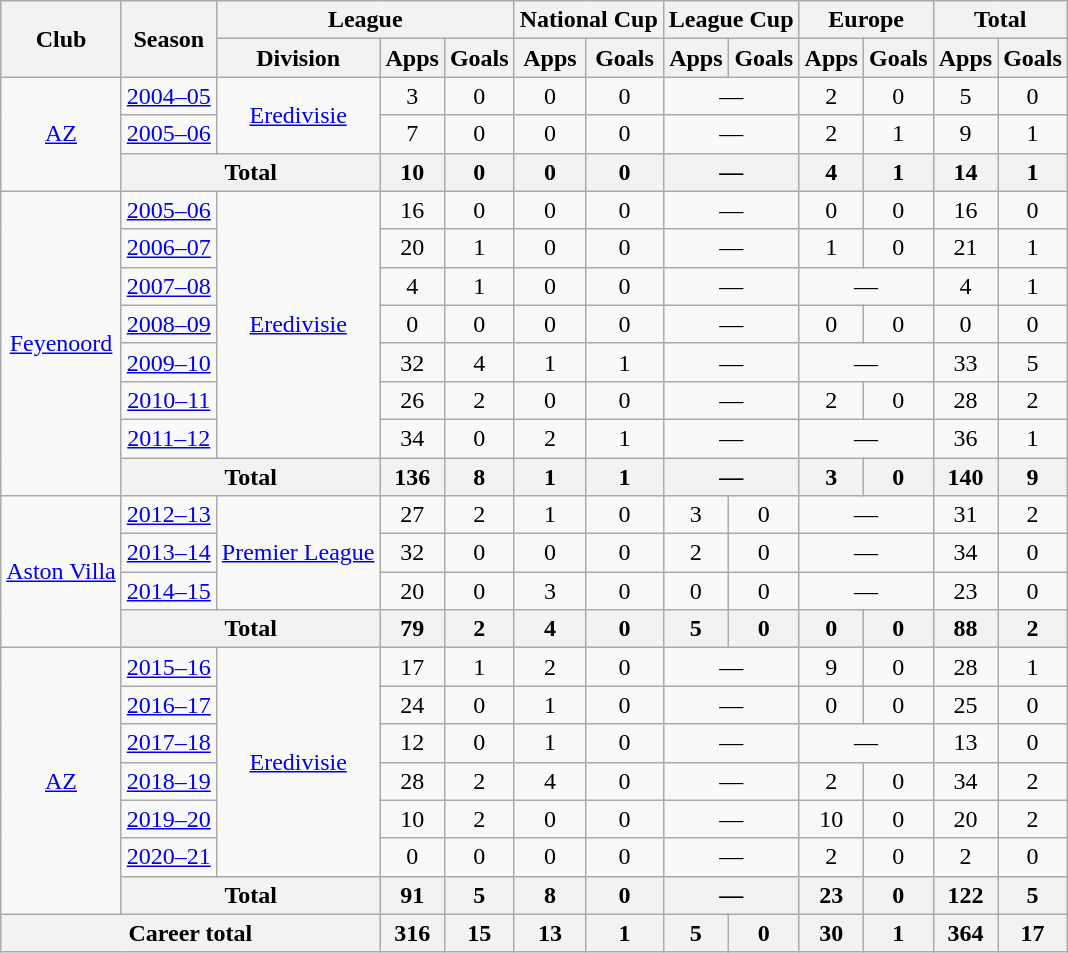<table class="wikitable" style="text-align:center">
<tr>
<th rowspan="2">Club</th>
<th rowspan="2">Season</th>
<th colspan="3">League</th>
<th colspan="2">National Cup</th>
<th colspan="2">League Cup</th>
<th colspan="2">Europe</th>
<th colspan="2">Total</th>
</tr>
<tr>
<th>Division</th>
<th>Apps</th>
<th>Goals</th>
<th>Apps</th>
<th>Goals</th>
<th>Apps</th>
<th>Goals</th>
<th>Apps</th>
<th>Goals</th>
<th>Apps</th>
<th>Goals</th>
</tr>
<tr>
<td rowspan="3"><a href='#'>AZ</a></td>
<td><a href='#'>2004–05</a></td>
<td rowspan="2"><a href='#'>Eredivisie</a></td>
<td>3</td>
<td>0</td>
<td>0</td>
<td>0</td>
<td colspan="2">—</td>
<td>2</td>
<td>0</td>
<td>5</td>
<td>0</td>
</tr>
<tr>
<td><a href='#'>2005–06</a></td>
<td>7</td>
<td>0</td>
<td>0</td>
<td>0</td>
<td colspan="2">—</td>
<td>2</td>
<td>1</td>
<td>9</td>
<td>1</td>
</tr>
<tr>
<th colspan="2">Total</th>
<th>10</th>
<th>0</th>
<th>0</th>
<th>0</th>
<th colspan="2">—</th>
<th>4</th>
<th>1</th>
<th>14</th>
<th>1</th>
</tr>
<tr>
<td rowspan="8"><a href='#'>Feyenoord</a></td>
<td><a href='#'>2005–06</a></td>
<td rowspan="7"><a href='#'>Eredivisie</a></td>
<td>16</td>
<td>0</td>
<td>0</td>
<td>0</td>
<td colspan="2">—</td>
<td>0</td>
<td>0</td>
<td>16</td>
<td>0</td>
</tr>
<tr>
<td><a href='#'>2006–07</a></td>
<td>20</td>
<td>1</td>
<td>0</td>
<td>0</td>
<td colspan="2">—</td>
<td>1</td>
<td>0</td>
<td>21</td>
<td>1</td>
</tr>
<tr>
<td><a href='#'>2007–08</a></td>
<td>4</td>
<td>1</td>
<td>0</td>
<td>0</td>
<td colspan="2">—</td>
<td colspan="2">—</td>
<td>4</td>
<td>1</td>
</tr>
<tr>
<td><a href='#'>2008–09</a></td>
<td>0</td>
<td>0</td>
<td>0</td>
<td>0</td>
<td colspan="2">—</td>
<td>0</td>
<td>0</td>
<td>0</td>
<td>0</td>
</tr>
<tr>
<td><a href='#'>2009–10</a></td>
<td>32</td>
<td>4</td>
<td>1</td>
<td>1</td>
<td colspan="2">—</td>
<td colspan="2">—</td>
<td>33</td>
<td>5</td>
</tr>
<tr>
<td><a href='#'>2010–11</a></td>
<td>26</td>
<td>2</td>
<td>0</td>
<td>0</td>
<td colspan="2">—</td>
<td>2</td>
<td>0</td>
<td>28</td>
<td>2</td>
</tr>
<tr>
<td><a href='#'>2011–12</a></td>
<td>34</td>
<td>0</td>
<td>2</td>
<td>1</td>
<td colspan="2">—</td>
<td colspan="2">—</td>
<td>36</td>
<td>1</td>
</tr>
<tr>
<th colspan="2">Total</th>
<th>136</th>
<th>8</th>
<th>1</th>
<th>1</th>
<th colspan="2">—</th>
<th>3</th>
<th>0</th>
<th>140</th>
<th>9</th>
</tr>
<tr>
<td rowspan="4"><a href='#'>Aston Villa</a></td>
<td><a href='#'>2012–13</a></td>
<td rowspan="3"><a href='#'>Premier League</a></td>
<td>27</td>
<td>2</td>
<td>1</td>
<td>0</td>
<td>3</td>
<td>0</td>
<td colspan="2">—</td>
<td>31</td>
<td>2</td>
</tr>
<tr>
<td><a href='#'>2013–14</a></td>
<td>32</td>
<td>0</td>
<td>0</td>
<td>0</td>
<td>2</td>
<td>0</td>
<td colspan="2">—</td>
<td>34</td>
<td>0</td>
</tr>
<tr>
<td><a href='#'>2014–15</a></td>
<td>20</td>
<td>0</td>
<td>3</td>
<td>0</td>
<td>0</td>
<td>0</td>
<td colspan="2">—</td>
<td>23</td>
<td>0</td>
</tr>
<tr>
<th colspan="2">Total</th>
<th>79</th>
<th>2</th>
<th>4</th>
<th>0</th>
<th>5</th>
<th>0</th>
<th>0</th>
<th>0</th>
<th>88</th>
<th>2</th>
</tr>
<tr>
<td rowspan="7"><a href='#'>AZ</a></td>
<td><a href='#'>2015–16</a></td>
<td rowspan="6"><a href='#'>Eredivisie</a></td>
<td>17</td>
<td>1</td>
<td>2</td>
<td>0</td>
<td colspan="2">—</td>
<td>9</td>
<td>0</td>
<td>28</td>
<td>1</td>
</tr>
<tr>
<td><a href='#'>2016–17</a></td>
<td>24</td>
<td>0</td>
<td>1</td>
<td>0</td>
<td colspan="2">—</td>
<td>0</td>
<td>0</td>
<td>25</td>
<td>0</td>
</tr>
<tr>
<td><a href='#'>2017–18</a></td>
<td>12</td>
<td>0</td>
<td>1</td>
<td>0</td>
<td colspan="2">—</td>
<td colspan="2">—</td>
<td>13</td>
<td>0</td>
</tr>
<tr>
<td><a href='#'>2018–19</a></td>
<td>28</td>
<td>2</td>
<td>4</td>
<td>0</td>
<td colspan="2">—</td>
<td>2</td>
<td>0</td>
<td>34</td>
<td>2</td>
</tr>
<tr>
<td><a href='#'>2019–20</a></td>
<td>10</td>
<td>2</td>
<td>0</td>
<td>0</td>
<td colspan="2">—</td>
<td>10</td>
<td>0</td>
<td>20</td>
<td>2</td>
</tr>
<tr>
<td><a href='#'>2020–21</a></td>
<td>0</td>
<td>0</td>
<td>0</td>
<td>0</td>
<td colspan="2">—</td>
<td>2</td>
<td>0</td>
<td>2</td>
<td>0</td>
</tr>
<tr>
<th colspan="2">Total</th>
<th>91</th>
<th>5</th>
<th>8</th>
<th>0</th>
<th colspan="2">—</th>
<th>23</th>
<th>0</th>
<th>122</th>
<th>5</th>
</tr>
<tr>
<th colspan="3">Career total</th>
<th>316</th>
<th>15</th>
<th>13</th>
<th>1</th>
<th>5</th>
<th>0</th>
<th>30</th>
<th>1</th>
<th>364</th>
<th>17</th>
</tr>
</table>
